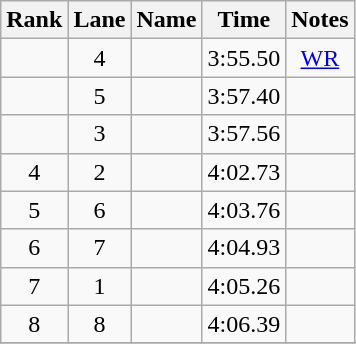<table class="wikitable sortable" style="text-align:center">
<tr>
<th>Rank</th>
<th>Lane</th>
<th>Name</th>
<th>Time</th>
<th>Notes</th>
</tr>
<tr>
<td></td>
<td>4</td>
<td align=left></td>
<td>3:55.50</td>
<td><a href='#'>WR</a></td>
</tr>
<tr>
<td></td>
<td>5</td>
<td align=left></td>
<td>3:57.40</td>
<td></td>
</tr>
<tr>
<td></td>
<td>3</td>
<td align=left></td>
<td>3:57.56</td>
<td></td>
</tr>
<tr>
<td>4</td>
<td>2</td>
<td align=left></td>
<td>4:02.73</td>
<td></td>
</tr>
<tr>
<td>5</td>
<td>6</td>
<td align=left></td>
<td>4:03.76</td>
<td></td>
</tr>
<tr>
<td>6</td>
<td>7</td>
<td align=left></td>
<td>4:04.93</td>
<td></td>
</tr>
<tr>
<td>7</td>
<td>1</td>
<td align=left></td>
<td>4:05.26</td>
<td></td>
</tr>
<tr>
<td>8</td>
<td>8</td>
<td align=left></td>
<td>4:06.39</td>
<td></td>
</tr>
<tr>
</tr>
</table>
